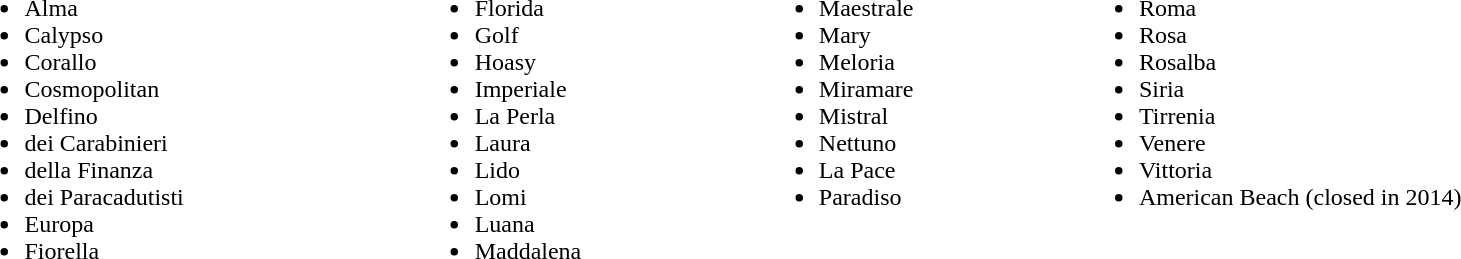<table style="width: 100%; align:top">
<tr>
<td valign=top><br><ul><li>Alma</li><li>Calypso</li><li>Corallo</li><li>Cosmopolitan</li><li>Delfino</li><li>dei Carabinieri</li><li>della Finanza</li><li>dei Paracadutisti</li><li>Europa</li><li>Fiorella</li></ul></td>
<td valign=top><br><ul><li>Florida</li><li>Golf</li><li>Hoasy</li><li>Imperiale</li><li>La Perla</li><li>Laura</li><li>Lido</li><li>Lomi</li><li>Luana</li><li>Maddalena</li></ul></td>
<td valign=top><br><ul><li>Maestrale</li><li>Mary</li><li>Meloria</li><li>Miramare</li><li>Mistral</li><li>Nettuno</li><li>La Pace</li><li>Paradiso</li></ul></td>
<td valign=top><br><ul><li>Roma</li><li>Rosa</li><li>Rosalba</li><li>Siria</li><li>Tirrenia</li><li>Venere</li><li>Vittoria</li><li>American Beach (closed in 2014)</li></ul></td>
</tr>
</table>
